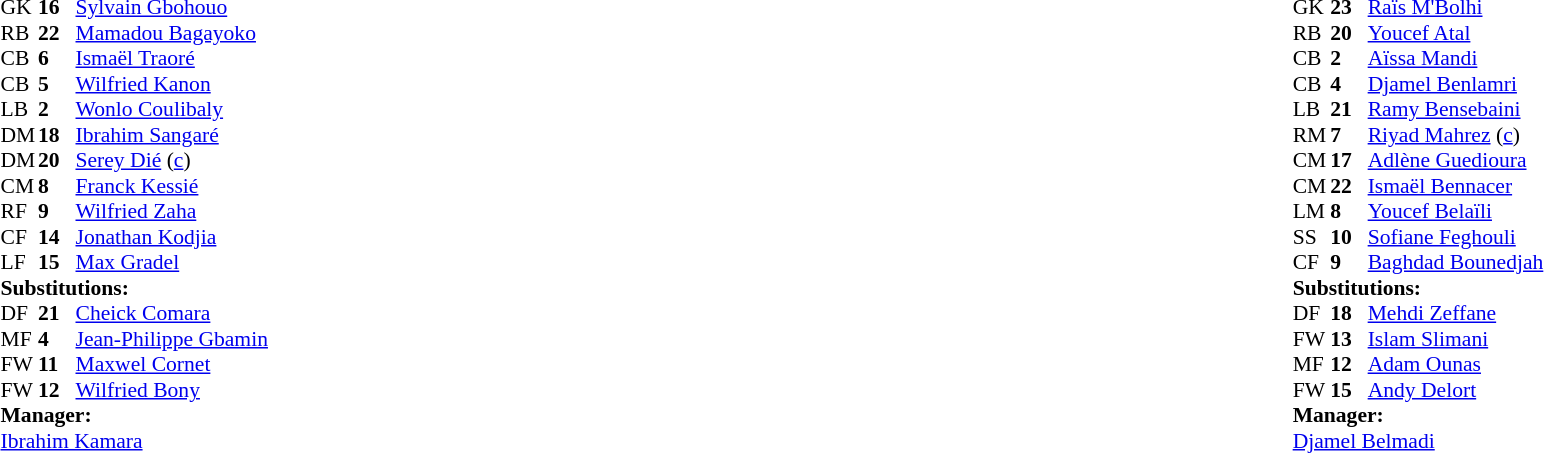<table width="100%">
<tr>
<td valign="top" width="40%"><br><table style="font-size:90%" cellspacing="0" cellpadding="0">
<tr>
<th width=25></th>
<th width=25></th>
</tr>
<tr>
<td>GK</td>
<td><strong>16</strong></td>
<td><a href='#'>Sylvain Gbohouo</a></td>
<td></td>
</tr>
<tr>
<td>RB</td>
<td><strong>22</strong></td>
<td><a href='#'>Mamadou Bagayoko</a></td>
<td></td>
</tr>
<tr>
<td>CB</td>
<td><strong>6</strong></td>
<td><a href='#'>Ismaël Traoré</a></td>
</tr>
<tr>
<td>CB</td>
<td><strong>5</strong></td>
<td><a href='#'>Wilfried Kanon</a></td>
<td></td>
<td></td>
</tr>
<tr>
<td>LB</td>
<td><strong>2</strong></td>
<td><a href='#'>Wonlo Coulibaly</a></td>
</tr>
<tr>
<td>DM</td>
<td><strong>18</strong></td>
<td><a href='#'>Ibrahim Sangaré</a></td>
<td></td>
<td></td>
</tr>
<tr>
<td>DM</td>
<td><strong>20</strong></td>
<td><a href='#'>Serey Dié</a> (<a href='#'>c</a>)</td>
</tr>
<tr>
<td>CM</td>
<td><strong>8</strong></td>
<td><a href='#'>Franck Kessié</a></td>
<td></td>
</tr>
<tr>
<td>RF</td>
<td><strong>9</strong></td>
<td><a href='#'>Wilfried Zaha</a></td>
<td></td>
<td></td>
</tr>
<tr>
<td>CF</td>
<td><strong>14</strong></td>
<td><a href='#'>Jonathan Kodjia</a></td>
<td></td>
<td></td>
</tr>
<tr>
<td>LF</td>
<td><strong>15</strong></td>
<td><a href='#'>Max Gradel</a></td>
</tr>
<tr>
<td colspan=3><strong>Substitutions:</strong></td>
</tr>
<tr>
<td>DF</td>
<td><strong>21</strong></td>
<td><a href='#'>Cheick Comara</a></td>
<td></td>
<td></td>
</tr>
<tr>
<td>MF</td>
<td><strong>4</strong></td>
<td><a href='#'>Jean-Philippe Gbamin</a></td>
<td></td>
<td></td>
</tr>
<tr>
<td>FW</td>
<td><strong>11</strong></td>
<td><a href='#'>Maxwel Cornet</a></td>
<td></td>
<td></td>
</tr>
<tr>
<td>FW</td>
<td><strong>12</strong></td>
<td><a href='#'>Wilfried Bony</a></td>
<td></td>
<td></td>
</tr>
<tr>
<td colspan=3><strong>Manager:</strong></td>
</tr>
<tr>
<td colspan=3> <a href='#'>Ibrahim Kamara</a></td>
</tr>
</table>
</td>
<td valign="top"></td>
<td valign="top" width="50%"><br><table style="font-size:90%; margin:auto" cellspacing="0" cellpadding="0">
<tr>
<th width=25></th>
<th width=25></th>
</tr>
<tr>
<td>GK</td>
<td><strong>23</strong></td>
<td><a href='#'>Raïs M'Bolhi</a></td>
</tr>
<tr>
<td>RB</td>
<td><strong>20</strong></td>
<td><a href='#'>Youcef Atal</a></td>
<td></td>
<td></td>
</tr>
<tr>
<td>CB</td>
<td><strong>2</strong></td>
<td><a href='#'>Aïssa Mandi</a></td>
</tr>
<tr>
<td>CB</td>
<td><strong>4</strong></td>
<td><a href='#'>Djamel Benlamri</a></td>
</tr>
<tr>
<td>LB</td>
<td><strong>21</strong></td>
<td><a href='#'>Ramy Bensebaini</a></td>
<td></td>
</tr>
<tr>
<td>RM</td>
<td><strong>7</strong></td>
<td><a href='#'>Riyad Mahrez</a> (<a href='#'>c</a>)</td>
<td></td>
<td></td>
</tr>
<tr>
<td>CM</td>
<td><strong>17</strong></td>
<td><a href='#'>Adlène Guedioura</a></td>
</tr>
<tr>
<td>CM</td>
<td><strong>22</strong></td>
<td><a href='#'>Ismaël Bennacer</a></td>
<td></td>
</tr>
<tr>
<td>LM</td>
<td><strong>8</strong></td>
<td><a href='#'>Youcef Belaïli</a></td>
</tr>
<tr>
<td>SS</td>
<td><strong>10</strong></td>
<td><a href='#'>Sofiane Feghouli</a></td>
<td></td>
<td></td>
</tr>
<tr>
<td>CF</td>
<td><strong>9</strong></td>
<td><a href='#'>Baghdad Bounedjah</a></td>
<td></td>
<td></td>
</tr>
<tr>
<td colspan=3><strong>Substitutions:</strong></td>
</tr>
<tr>
<td>DF</td>
<td><strong>18</strong></td>
<td><a href='#'>Mehdi Zeffane</a></td>
<td></td>
<td></td>
</tr>
<tr>
<td>FW</td>
<td><strong>13</strong></td>
<td><a href='#'>Islam Slimani</a></td>
<td></td>
<td></td>
</tr>
<tr>
<td>MF</td>
<td><strong>12</strong></td>
<td><a href='#'>Adam Ounas</a></td>
<td></td>
<td></td>
</tr>
<tr>
<td>FW</td>
<td><strong>15</strong></td>
<td><a href='#'>Andy Delort</a></td>
<td></td>
<td></td>
</tr>
<tr>
<td colspan=3><strong>Manager:</strong></td>
</tr>
<tr>
<td colspan=3> <a href='#'>Djamel Belmadi</a></td>
</tr>
</table>
</td>
</tr>
</table>
